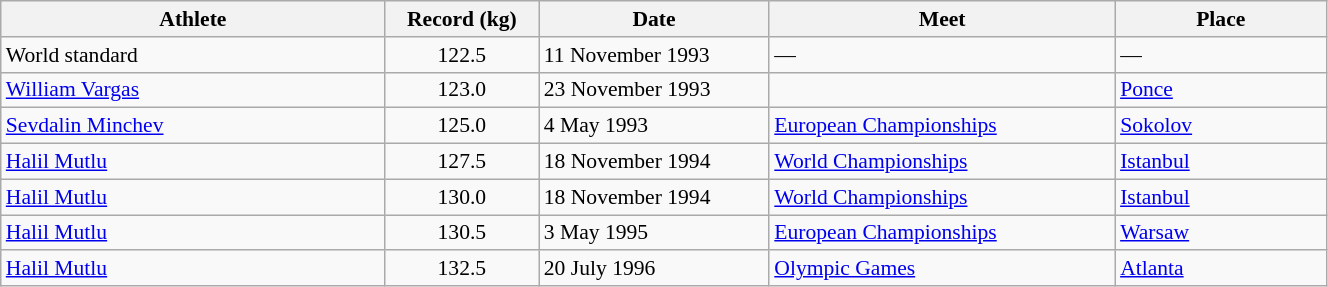<table class="wikitable" style="font-size:90%; width: 70%;">
<tr>
<th width=20%>Athlete</th>
<th width=8%>Record (kg)</th>
<th width=12%>Date</th>
<th width=18%>Meet</th>
<th width=11%>Place</th>
</tr>
<tr>
<td>World standard</td>
<td align="center">122.5</td>
<td>11 November 1993</td>
<td>—</td>
<td>—</td>
</tr>
<tr>
<td> <a href='#'>William Vargas</a></td>
<td align="center">123.0</td>
<td>23 November 1993</td>
<td></td>
<td><a href='#'>Ponce</a></td>
</tr>
<tr>
<td> <a href='#'>Sevdalin Minchev</a></td>
<td align="center">125.0</td>
<td>4 May 1993</td>
<td><a href='#'>European Championships</a></td>
<td><a href='#'>Sokolov</a></td>
</tr>
<tr>
<td> <a href='#'>Halil Mutlu</a></td>
<td align="center">127.5</td>
<td>18 November 1994</td>
<td><a href='#'>World Championships</a></td>
<td><a href='#'>Istanbul</a></td>
</tr>
<tr>
<td> <a href='#'>Halil Mutlu</a></td>
<td align="center">130.0</td>
<td>18 November 1994</td>
<td><a href='#'>World Championships</a></td>
<td><a href='#'>Istanbul</a></td>
</tr>
<tr>
<td> <a href='#'>Halil Mutlu</a></td>
<td align="center">130.5</td>
<td>3 May 1995</td>
<td><a href='#'>European Championships</a></td>
<td><a href='#'>Warsaw</a></td>
</tr>
<tr>
<td> <a href='#'>Halil Mutlu</a></td>
<td align="center">132.5</td>
<td>20 July 1996</td>
<td><a href='#'>Olympic Games</a></td>
<td><a href='#'>Atlanta</a></td>
</tr>
</table>
